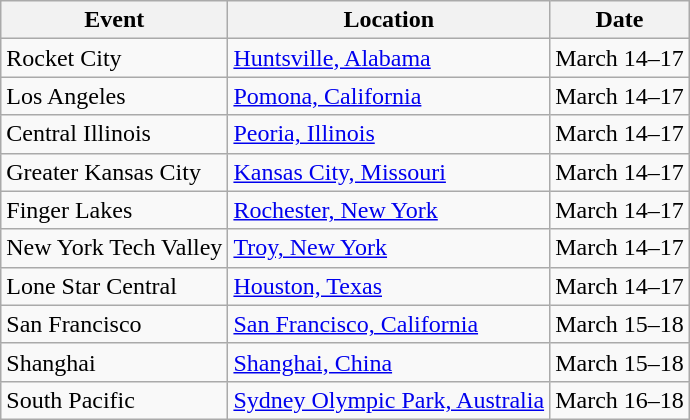<table class="wikitable">
<tr>
<th>Event</th>
<th>Location</th>
<th>Date</th>
</tr>
<tr>
<td>Rocket City</td>
<td><a href='#'>Huntsville, Alabama</a></td>
<td>March 14–17</td>
</tr>
<tr>
<td>Los Angeles</td>
<td><a href='#'>Pomona, California</a></td>
<td>March 14–17</td>
</tr>
<tr>
<td>Central Illinois</td>
<td><a href='#'>Peoria, Illinois</a></td>
<td>March 14–17</td>
</tr>
<tr>
<td>Greater Kansas City</td>
<td><a href='#'>Kansas City, Missouri</a></td>
<td>March 14–17</td>
</tr>
<tr>
<td>Finger Lakes</td>
<td><a href='#'>Rochester, New York</a></td>
<td>March 14–17</td>
</tr>
<tr>
<td>New York Tech Valley</td>
<td><a href='#'>Troy, New York</a></td>
<td>March 14–17</td>
</tr>
<tr>
<td>Lone Star Central</td>
<td><a href='#'>Houston, Texas</a></td>
<td>March 14–17</td>
</tr>
<tr>
<td>San Francisco</td>
<td><a href='#'>San Francisco, California</a></td>
<td>March 15–18</td>
</tr>
<tr>
<td>Shanghai</td>
<td><a href='#'>Shanghai, China</a></td>
<td>March 15–18</td>
</tr>
<tr>
<td>South Pacific</td>
<td><a href='#'>Sydney Olympic Park, Australia</a></td>
<td>March 16–18</td>
</tr>
</table>
